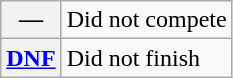<table class="wikitable">
<tr>
<th scope="row">—</th>
<td>Did not compete</td>
</tr>
<tr>
<th scope="row"><a href='#'>DNF</a></th>
<td>Did not finish</td>
</tr>
</table>
